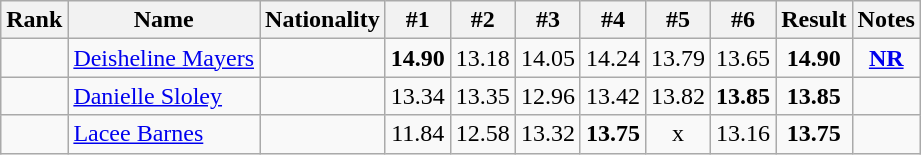<table class="wikitable sortable" style="text-align:center">
<tr>
<th>Rank</th>
<th>Name</th>
<th>Nationality</th>
<th>#1</th>
<th>#2</th>
<th>#3</th>
<th>#4</th>
<th>#5</th>
<th>#6</th>
<th>Result</th>
<th>Notes</th>
</tr>
<tr>
<td></td>
<td align=left><a href='#'>Deisheline Mayers</a></td>
<td align=left></td>
<td><strong>14.90</strong></td>
<td>13.18</td>
<td>14.05</td>
<td>14.24</td>
<td>13.79</td>
<td>13.65</td>
<td><strong>14.90</strong></td>
<td><strong><a href='#'>NR</a></strong></td>
</tr>
<tr>
<td></td>
<td align=left><a href='#'>Danielle Sloley</a></td>
<td align=left></td>
<td>13.34</td>
<td>13.35</td>
<td>12.96</td>
<td>13.42</td>
<td>13.82</td>
<td><strong>13.85</strong></td>
<td><strong>13.85</strong></td>
<td></td>
</tr>
<tr>
<td></td>
<td align=left><a href='#'>Lacee Barnes</a></td>
<td align=left></td>
<td>11.84</td>
<td>12.58</td>
<td>13.32</td>
<td><strong>13.75</strong></td>
<td>x</td>
<td>13.16</td>
<td><strong>13.75</strong></td>
<td></td>
</tr>
</table>
